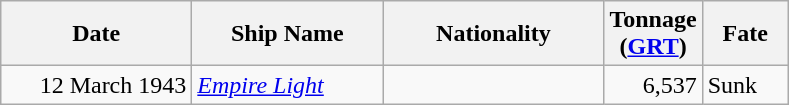<table class="wikitable sortable">
<tr>
<th width="120px">Date</th>
<th width="120px">Ship Name</th>
<th width="140px">Nationality</th>
<th width="25px">Tonnage<br>(<a href='#'>GRT</a>)</th>
<th width="50px">Fate</th>
</tr>
<tr>
<td align="right">12 March 1943</td>
<td align="left"><a href='#'><em>Empire Light</em></a></td>
<td align="left"></td>
<td align="right">6,537</td>
<td align="left">Sunk</td>
</tr>
</table>
